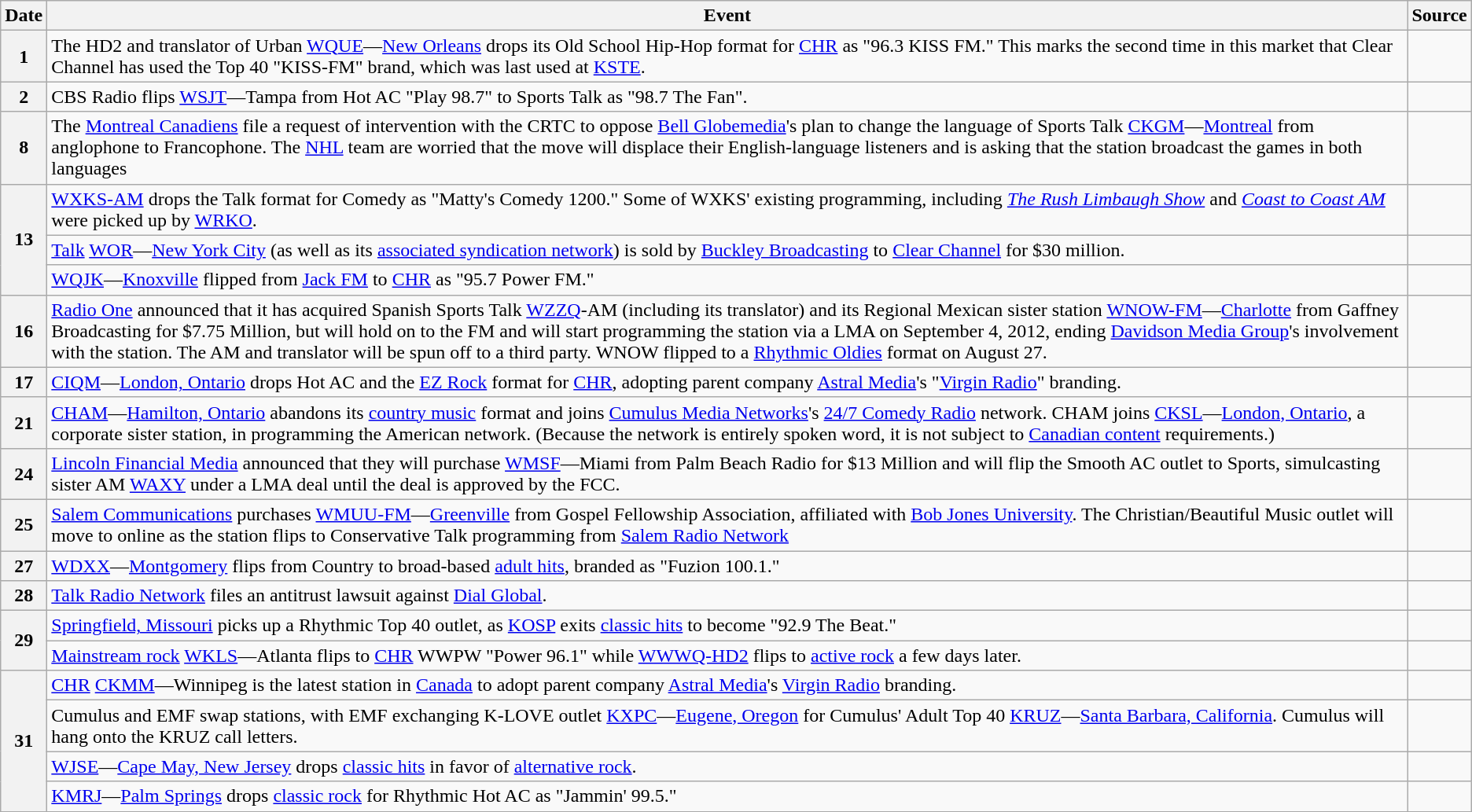<table class=wikitable>
<tr>
<th>Date</th>
<th>Event</th>
<th>Source</th>
</tr>
<tr>
<th>1</th>
<td>The HD2 and translator of Urban <a href='#'>WQUE</a>—<a href='#'>New Orleans</a> drops its Old School Hip-Hop format for <a href='#'>CHR</a> as "96.3 KISS FM." This marks the second time in this market that Clear Channel has used the Top 40 "KISS-FM" brand, which was last used at <a href='#'>KSTE</a>.</td>
<td></td>
</tr>
<tr>
<th>2</th>
<td>CBS Radio flips <a href='#'>WSJT</a>—Tampa from Hot AC "Play 98.7" to Sports Talk as "98.7 The Fan".</td>
<td></td>
</tr>
<tr>
<th>8</th>
<td>The <a href='#'>Montreal Canadiens</a> file a request of intervention with the CRTC to oppose <a href='#'>Bell Globemedia</a>'s plan to change the language of Sports Talk <a href='#'>CKGM</a>—<a href='#'>Montreal</a> from anglophone to Francophone. The <a href='#'>NHL</a> team are worried that the move will displace their English-language listeners and is asking that the station broadcast the games in both languages</td>
<td></td>
</tr>
<tr>
<th rowspan="3">13</th>
<td><a href='#'>WXKS-AM</a> drops the Talk format for Comedy as "Matty's Comedy 1200." Some of WXKS' existing programming, including <em><a href='#'>The Rush Limbaugh Show</a></em> and <em><a href='#'>Coast to Coast AM</a></em> were picked up by <a href='#'>WRKO</a>.</td>
<td></td>
</tr>
<tr>
<td><a href='#'>Talk</a> <a href='#'>WOR</a>—<a href='#'>New York City</a> (as well as its <a href='#'>associated syndication network</a>) is sold by <a href='#'>Buckley Broadcasting</a> to <a href='#'>Clear Channel</a> for $30 million.</td>
<td></td>
</tr>
<tr>
<td><a href='#'>WQJK</a>—<a href='#'>Knoxville</a> flipped from <a href='#'>Jack FM</a> to <a href='#'>CHR</a> as "95.7 Power FM."</td>
<td></td>
</tr>
<tr>
<th>16</th>
<td><a href='#'>Radio One</a> announced that it has acquired Spanish Sports Talk <a href='#'>WZZQ</a>-AM (including its translator) and its Regional Mexican sister station <a href='#'>WNOW-FM</a>—<a href='#'>Charlotte</a> from Gaffney Broadcasting for $7.75 Million, but will hold on to the FM and will start programming the station via a LMA on September 4, 2012, ending <a href='#'>Davidson Media Group</a>'s involvement with the station. The AM and translator will be spun off to a third party. WNOW flipped to a <a href='#'>Rhythmic Oldies</a> format on August 27.</td>
<td></td>
</tr>
<tr>
<th>17</th>
<td><a href='#'>CIQM</a>—<a href='#'>London, Ontario</a> drops Hot AC and the <a href='#'>EZ Rock</a> format for <a href='#'>CHR</a>, adopting parent company <a href='#'>Astral Media</a>'s "<a href='#'>Virgin Radio</a>" branding.</td>
<td></td>
</tr>
<tr>
<th>21</th>
<td><a href='#'>CHAM</a>—<a href='#'>Hamilton, Ontario</a> abandons its <a href='#'>country music</a> format and joins <a href='#'>Cumulus Media Networks</a>'s <a href='#'>24/7 Comedy Radio</a> network. CHAM joins <a href='#'>CKSL</a>—<a href='#'>London, Ontario</a>, a corporate sister station, in programming the American network. (Because the network is entirely spoken word, it is not subject to <a href='#'>Canadian content</a> requirements.)</td>
<td></td>
</tr>
<tr>
<th>24</th>
<td><a href='#'>Lincoln Financial Media</a> announced that they will purchase <a href='#'>WMSF</a>—Miami from Palm Beach Radio for $13 Million and will flip the Smooth AC outlet to Sports, simulcasting sister AM <a href='#'>WAXY</a> under a LMA deal until the deal is approved by the FCC.</td>
<td></td>
</tr>
<tr>
<th>25</th>
<td><a href='#'>Salem Communications</a> purchases <a href='#'>WMUU-FM</a>—<a href='#'>Greenville</a> from Gospel Fellowship Association, affiliated with <a href='#'>Bob Jones University</a>. The Christian/Beautiful Music outlet will move to online as the station flips to Conservative Talk programming from <a href='#'>Salem Radio Network</a></td>
<td></td>
</tr>
<tr>
<th>27</th>
<td><a href='#'>WDXX</a>—<a href='#'>Montgomery</a> flips from Country to broad-based <a href='#'>adult hits</a>, branded as "Fuzion 100.1."</td>
<td></td>
</tr>
<tr>
<th>28</th>
<td><a href='#'>Talk Radio Network</a> files an antitrust lawsuit against <a href='#'>Dial Global</a>.</td>
<td></td>
</tr>
<tr>
<th rowspan="2">29</th>
<td><a href='#'>Springfield, Missouri</a> picks up a Rhythmic Top 40 outlet, as <a href='#'>KOSP</a> exits <a href='#'>classic hits</a> to become "92.9 The Beat."</td>
<td></td>
</tr>
<tr>
<td><a href='#'>Mainstream rock</a> <a href='#'>WKLS</a>—Atlanta flips to <a href='#'>CHR</a> WWPW "Power 96.1" while <a href='#'>WWWQ-HD2</a> flips to <a href='#'>active rock</a> a few days later.</td>
<td></td>
</tr>
<tr>
<th rowspan="4">31</th>
<td><a href='#'>CHR</a> <a href='#'>CKMM</a>—Winnipeg is the latest station in <a href='#'>Canada</a> to adopt parent company <a href='#'>Astral Media</a>'s <a href='#'>Virgin Radio</a> branding.</td>
<td></td>
</tr>
<tr>
<td>Cumulus and EMF swap stations, with EMF exchanging K-LOVE outlet <a href='#'>KXPC</a>—<a href='#'>Eugene, Oregon</a> for Cumulus' Adult Top 40 <a href='#'>KRUZ</a>—<a href='#'>Santa Barbara, California</a>. Cumulus will hang onto the KRUZ call letters.</td>
<td></td>
</tr>
<tr>
<td><a href='#'>WJSE</a>—<a href='#'>Cape May, New Jersey</a> drops <a href='#'>classic hits</a> in favor of <a href='#'>alternative rock</a>.</td>
<td></td>
</tr>
<tr>
<td><a href='#'>KMRJ</a>—<a href='#'>Palm Springs</a> drops <a href='#'>classic rock</a> for Rhythmic Hot AC as "Jammin' 99.5."</td>
<td></td>
</tr>
</table>
